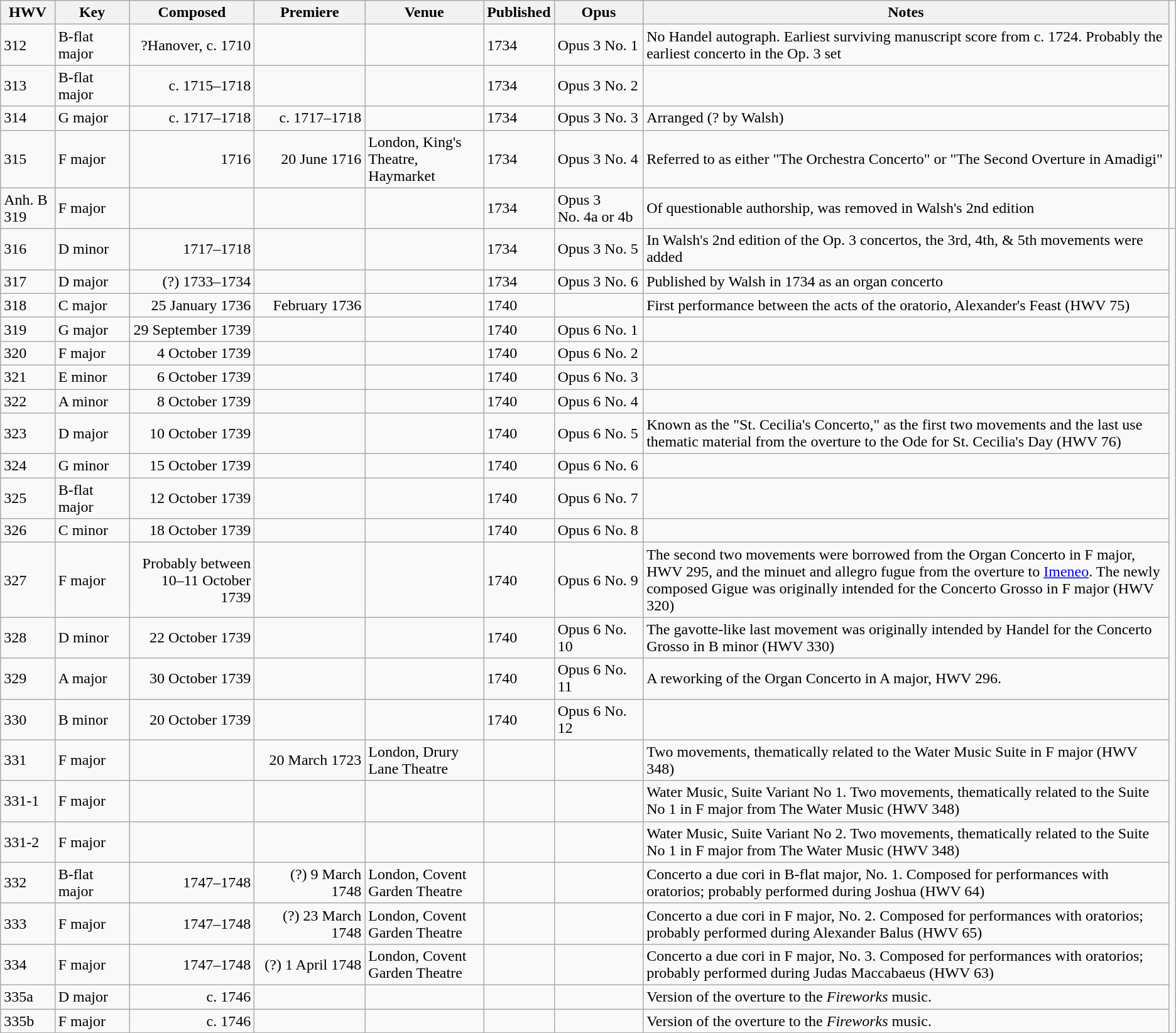<table class="wikitable sortable">
<tr>
<th>HWV</th>
<th width="72px">Key</th>
<th>Composed</th>
<th width="110px">Premiere</th>
<th>Venue</th>
<th>Published</th>
<th width="87px">Opus</th>
<th class="unsortable">Notes</th>
</tr>
<tr>
<td>312</td>
<td>B-flat major</td>
<td align="right">?Hanover, c. 1710</td>
<td align="right"></td>
<td></td>
<td>1734</td>
<td>Opus 3 No. 1</td>
<td>No Handel autograph. Earliest surviving manuscript score from c. 1724. Probably the earliest concerto in the Op. 3 set</td>
</tr>
<tr>
<td>313</td>
<td>B-flat major</td>
<td align="right">c. 1715–1718</td>
<td align="right"></td>
<td></td>
<td>1734</td>
<td>Opus 3 No. 2</td>
<td></td>
</tr>
<tr>
<td>314</td>
<td>G major</td>
<td align="right">c. 1717–1718</td>
<td align="right">c. 1717–1718</td>
<td></td>
<td>1734</td>
<td>Opus 3 No. 3</td>
<td>Arranged (? by Walsh)</td>
</tr>
<tr>
<td>315</td>
<td>F major</td>
<td align="right">1716</td>
<td align="right">20 June 1716</td>
<td>London, King's Theatre, Haymarket</td>
<td>1734</td>
<td>Opus 3 No. 4</td>
<td>Referred to as either "The Orchestra Concerto" or "The Second Overture in Amadigi"</td>
</tr>
<tr>
<td>Anh. B 319</td>
<td>F major</td>
<td align="right"></td>
<td align="right"></td>
<td></td>
<td>1734</td>
<td>Opus 3 <br>No. 4a or 4b</td>
<td>Of questionable authorship, was removed in Walsh's 2nd edition</td>
<td></td>
</tr>
<tr>
<td>316</td>
<td>D minor</td>
<td align="right">1717–1718</td>
<td align="right"></td>
<td></td>
<td>1734</td>
<td>Opus 3 No. 5</td>
<td>In Walsh's 2nd edition of the Op. 3 concertos, the 3rd, 4th, & 5th movements were added</td>
</tr>
<tr>
<td>317</td>
<td>D major</td>
<td align="right">(?) 1733–1734</td>
<td align="right"></td>
<td></td>
<td>1734</td>
<td>Opus 3 No. 6</td>
<td>Published by Walsh in 1734 as an organ concerto</td>
</tr>
<tr>
<td>318</td>
<td>C major</td>
<td align="right">25 January 1736</td>
<td align="right">February 1736</td>
<td></td>
<td>1740</td>
<td></td>
<td>First performance between the acts of the oratorio, Alexander's Feast (HWV 75)</td>
</tr>
<tr>
<td>319</td>
<td>G major</td>
<td align="right">29 September 1739</td>
<td align="right"></td>
<td></td>
<td>1740</td>
<td>Opus 6 No. 1</td>
<td></td>
</tr>
<tr>
<td>320</td>
<td>F major</td>
<td align="right">4 October 1739</td>
<td align="right"></td>
<td></td>
<td>1740</td>
<td>Opus 6 No. 2</td>
<td></td>
</tr>
<tr>
<td>321</td>
<td>E minor</td>
<td align="right">6 October 1739</td>
<td align="right"></td>
<td></td>
<td>1740</td>
<td>Opus 6 No. 3</td>
<td></td>
</tr>
<tr>
<td>322</td>
<td>A minor</td>
<td align="right">8 October 1739</td>
<td align="right"></td>
<td></td>
<td>1740</td>
<td>Opus 6 No. 4</td>
<td></td>
</tr>
<tr>
<td>323</td>
<td>D major</td>
<td align="right">10 October 1739</td>
<td align="right"></td>
<td></td>
<td>1740</td>
<td>Opus 6 No. 5</td>
<td>Known as the "St. Cecilia's Concerto," as the first two movements and the last use thematic material from the overture to the Ode for St. Cecilia's Day (HWV 76)</td>
</tr>
<tr>
<td>324</td>
<td>G minor</td>
<td align="right">15 October 1739</td>
<td align="right"></td>
<td></td>
<td>1740</td>
<td>Opus 6 No. 6</td>
<td></td>
</tr>
<tr>
<td>325</td>
<td>B-flat major</td>
<td align="right">12 October 1739</td>
<td align="right"></td>
<td></td>
<td>1740</td>
<td>Opus 6 No. 7</td>
<td></td>
</tr>
<tr>
<td>326</td>
<td>C minor</td>
<td align="right">18 October 1739</td>
<td align="right"></td>
<td></td>
<td>1740</td>
<td>Opus 6 No. 8</td>
<td></td>
</tr>
<tr>
<td>327</td>
<td>F major</td>
<td align="right">Probably between 10–11 October 1739</td>
<td align="right"></td>
<td></td>
<td>1740</td>
<td>Opus 6 No. 9</td>
<td>The second two movements were borrowed from the Organ Concerto in F major, HWV 295, and the minuet and allegro fugue from the overture to <a href='#'>Imeneo</a>. The newly composed Gigue was originally intended for the Concerto Grosso in F major (HWV 320)</td>
</tr>
<tr>
<td>328</td>
<td>D minor</td>
<td align="right">22 October 1739</td>
<td align="right"></td>
<td></td>
<td>1740</td>
<td>Opus 6 No. 10</td>
<td>The gavotte-like last movement was originally intended by Handel for the Concerto Grosso in B minor (HWV 330)</td>
</tr>
<tr>
<td>329</td>
<td>A major</td>
<td align="right">30 October 1739</td>
<td align="right"></td>
<td></td>
<td>1740</td>
<td>Opus 6 No. 11</td>
<td>A reworking of the Organ Concerto in A major, HWV 296.</td>
</tr>
<tr>
<td>330</td>
<td>B minor</td>
<td align="right">20 October 1739</td>
<td align="right"></td>
<td></td>
<td>1740</td>
<td>Opus 6 No. 12</td>
<td></td>
</tr>
<tr>
<td>331</td>
<td>F major</td>
<td align="right"></td>
<td align="right">20 March 1723</td>
<td>London, Drury Lane Theatre</td>
<td></td>
<td></td>
<td>Two movements, thematically related to the Water Music Suite in F major (HWV 348)</td>
</tr>
<tr>
<td>331-1</td>
<td>F major</td>
<td align="right"></td>
<td align="right"></td>
<td></td>
<td></td>
<td></td>
<td>Water Music, Suite Variant No 1. Two movements, thematically related to the Suite No 1 in F major from The Water Music (HWV 348)</td>
</tr>
<tr>
<td>331-2</td>
<td>F major</td>
<td align="right"></td>
<td align="right"></td>
<td></td>
<td></td>
<td></td>
<td>Water Music, Suite Variant No 2. Two movements, thematically related to the Suite No 1 in F major from The Water Music (HWV 348)</td>
</tr>
<tr>
<td>332</td>
<td>B-flat major</td>
<td align="right">1747–1748</td>
<td align="right">(?) 9 March 1748</td>
<td>London, Covent Garden Theatre</td>
<td></td>
<td></td>
<td>Concerto a due cori in B-flat major, No. 1. Composed for performances with oratorios; probably performed during Joshua (HWV 64)</td>
</tr>
<tr>
<td>333</td>
<td>F major</td>
<td align="right">1747–1748</td>
<td align="right">(?) 23 March 1748</td>
<td>London, Covent Garden Theatre</td>
<td></td>
<td></td>
<td>Concerto a due cori in F major, No. 2. Composed for performances with oratorios; probably performed during Alexander Balus (HWV 65)</td>
</tr>
<tr>
<td>334</td>
<td>F major</td>
<td align="right">1747–1748</td>
<td align="right">(?) 1 April 1748</td>
<td>London, Covent Garden Theatre</td>
<td></td>
<td></td>
<td>Concerto a due cori in F major, No. 3. Composed for performances with oratorios; probably performed during Judas Maccabaeus (HWV 63)</td>
</tr>
<tr>
<td>335a</td>
<td>D major</td>
<td align="right">c. 1746</td>
<td align="right"></td>
<td></td>
<td></td>
<td></td>
<td>Version of the overture to the <em>Fireworks</em> music.</td>
</tr>
<tr>
<td>335b</td>
<td>F major</td>
<td align="right">c. 1746</td>
<td align="right"></td>
<td></td>
<td></td>
<td></td>
<td>Version of the overture to the <em>Fireworks</em> music.</td>
</tr>
</table>
